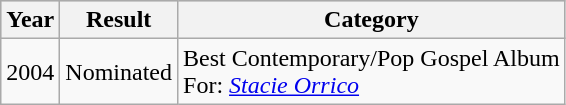<table class="wikitable"|width=100%>
<tr bgcolor="#CCCCCC">
<th align="left">Year</th>
<th align="left">Result</th>
<th align="center">Category</th>
</tr>
<tr>
<td align="left">2004</td>
<td align="center">Nominated</td>
<td align="left">Best Contemporary/Pop Gospel Album <br> For: <em><a href='#'>Stacie Orrico</a></em></td>
</tr>
</table>
